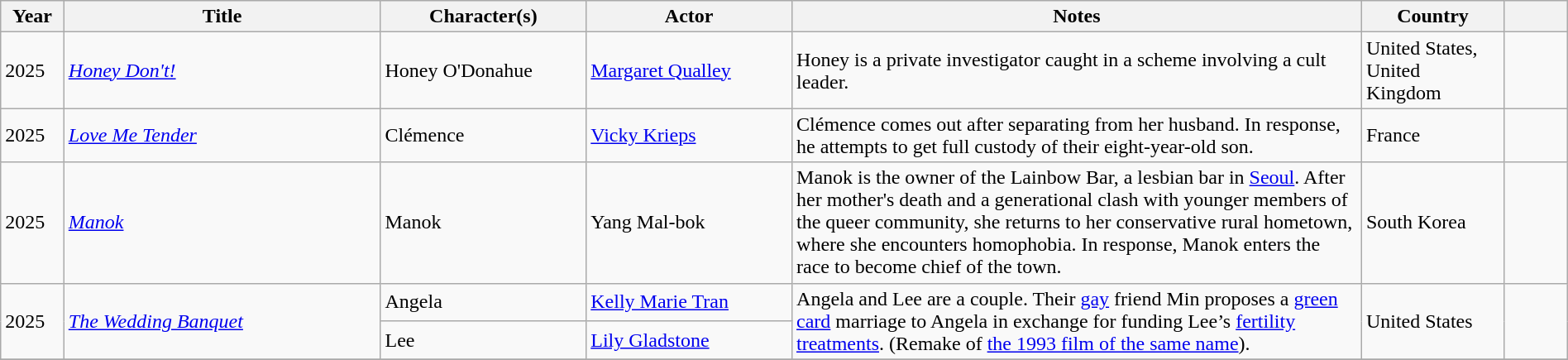<table class="wikitable sortable" style="width: 100%">
<tr>
<th style="width:4%;">Year</th>
<th style="width:20%;">Title</th>
<th style="width:13%;">Character(s)</th>
<th style="width:13%;">Actor</th>
<th style="width:36%;">Notes</th>
<th style="width:9%;">Country</th>
<th style="width:4%;" class="unsortable"></th>
</tr>
<tr>
<td>2025</td>
<td><em><a href='#'>Honey Don't!</a></em></td>
<td>Honey O'Donahue</td>
<td><a href='#'>Margaret Qualley</a></td>
<td>Honey is a private investigator caught in a scheme involving a cult leader.</td>
<td>United States, United Kingdom</td>
<td></td>
</tr>
<tr>
<td>2025</td>
<td><em><a href='#'>Love Me Tender</a></em></td>
<td>Clémence</td>
<td><a href='#'>Vicky Krieps</a></td>
<td>Clémence comes out after separating from her husband. In response, he attempts to get full custody of their eight-year-old son.</td>
<td>France</td>
<td></td>
</tr>
<tr>
<td>2025</td>
<td><em><a href='#'>Manok</a></em></td>
<td>Manok</td>
<td>Yang Mal-bok</td>
<td>Manok is the owner of the Lainbow Bar, a lesbian bar in <a href='#'>Seoul</a>. After her mother's death and a generational clash with younger members of the queer community, she returns to her conservative rural hometown, where she encounters homophobia. In response, Manok enters the race to become chief of the town.</td>
<td>South Korea</td>
<td></td>
</tr>
<tr>
<td rowspan="2">2025</td>
<td rowspan="2"><em><a href='#'>The Wedding Banquet</a></em></td>
<td>Angela</td>
<td><a href='#'>Kelly Marie Tran</a></td>
<td rowspan="2">Angela and Lee are a couple. Their <a href='#'>gay</a> friend Min proposes a <a href='#'>green card</a> marriage to Angela in exchange for funding Lee’s <a href='#'>fertility treatments</a>.  (Remake of <a href='#'>the 1993 film of the same name</a>).</td>
<td rowspan="2">United States</td>
<td rowspan="2"></td>
</tr>
<tr>
<td>Lee</td>
<td><a href='#'>Lily Gladstone</a></td>
</tr>
<tr>
</tr>
</table>
